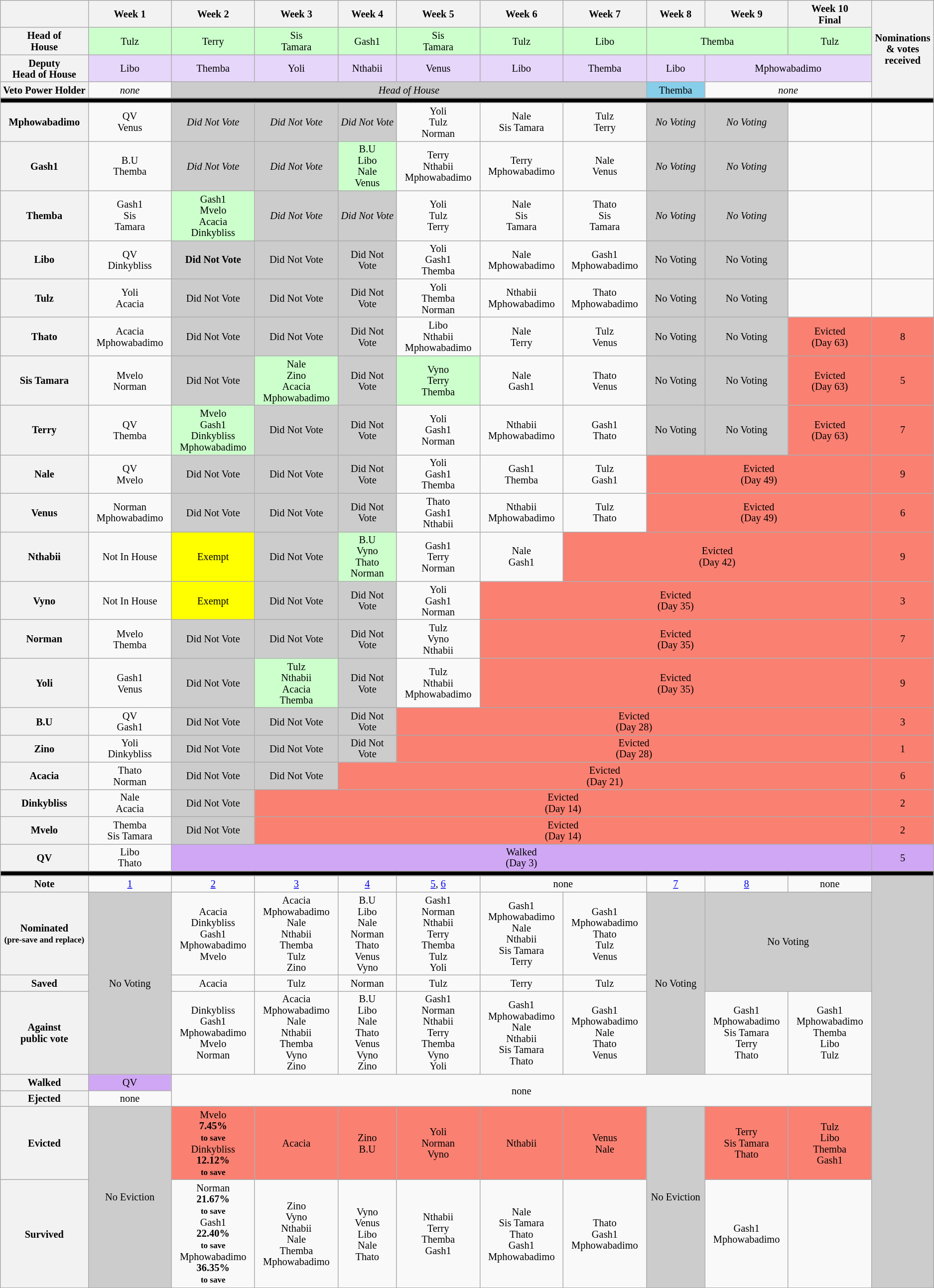<table class="wikitable" style="text-align:center; font-size:85%; line-height:15px;">
<tr>
<th style="width:5%;"></th>
<th style="width:5%;">Week 1</th>
<th style="width:5%;">Week 2</th>
<th style="width:5%;">Week 3</th>
<th style="width:5%;">Week 4</th>
<th style="width:5%;">Week 5</th>
<th style="width:5%;">Week 6</th>
<th style="width:5%;">Week 7</th>
<th style="width:5%;">Week 8</th>
<th style="width:5%;">Week 9</th>
<th style="width:5%;">Week 10<br>Final</th>
<th rowspan="4" style="width:1%;">Nominations<br>& votes<br>received</th>
</tr>
<tr>
<th>Head of<br> House</th>
<td style="background:#cfc;">Tulz</td>
<td style="background:#cfc;">Terry</td>
<td style="background:#cfc;">Sis<br>Tamara</td>
<td style="background:#cfc;">Gash1</td>
<td style="background:#cfc;">Sis<br>Tamara</td>
<td style="background:#cfc;">Tulz</td>
<td style="background:#cfc;">Libo</td>
<td colspan=2 style="background:#cfc;">Themba</td>
<td style="background:#cfc;">Tulz</td>
</tr>
<tr>
<th>Deputy <br>Head of House</th>
<td style="background:#E6D6FA;">Libo</td>
<td style="background:#E6D6FA;">Themba</td>
<td style="background:#E6D6FA;">Yoli</td>
<td style="background:#E6D6FA;">Nthabii</td>
<td style="background:#E6D6FA;">Venus</td>
<td style="background:#E6D6FA;">Libo</td>
<td style="background:#E6D6FA;">Themba</td>
<td style="background:#E6D6FA;">Libo</td>
<td colspan=2 style="background:#E6D6FA;">Mphowabadimo</td>
</tr>
<tr>
<th>Veto Power Holder</th>
<td><em>none</em></td>
<td colspan=6 style="background:#CCC;"><em>Head of House</em></td>
<td style="background:skyblue;">Themba</td>
<td colspan=2><em>none</em></td>
</tr>
<tr>
<td colspan="12" style="background:#000;"></td>
</tr>
<tr>
<th>Mphowabadimo</th>
<td>QV<br>Venus</td>
<td style="background:#CCC;"><em>Did Not Vote</em></td>
<td style="background:#CCC;"><em>Did Not Vote</em></td>
<td style="background:#CCC;"><em>Did Not Vote</em></td>
<td>Yoli<br>Tulz<br>Norman</td>
<td>Nale<br>Sis Tamara</td>
<td>Tulz<br>Terry</td>
<td style="background:#CCC;"><em>No Voting</em></td>
<td style="background:#CCC;"><em>No Voting</em></td>
<td></td>
<td></td>
</tr>
<tr>
<th>Gash1</th>
<td>B.U<br>Themba</td>
<td style="background:#CCC;"><em>Did Not Vote</em></td>
<td style="background:#CCC;"><em>Did Not Vote</em></td>
<td style="background:#cfc;">B.U<br>Libo<br>Nale<br>Venus</td>
<td>Terry<br>Nthabii<br>Mphowabadimo</td>
<td>Terry<br>Mphowabadimo</td>
<td>Nale<br>Venus</td>
<td style="background:#CCC;"><em>No Voting</em></td>
<td style="background:#CCC;"><em>No Voting</em></td>
<td></td>
<td></td>
</tr>
<tr>
<th>Themba</th>
<td>Gash1<br>Sis<br>Tamara</td>
<td style="background:#cfc;">Gash1<br>Mvelo<br>Acacia<br>Dinkybliss</td>
<td style="background:#CCC;"><em>Did Not Vote</em></td>
<td style="background:#CCC;"><em>Did Not Vote</em></td>
<td>Yoli<br>Tulz<br>Terry</td>
<td>Nale<br>Sis<br>Tamara</td>
<td>Thato<br>Sis<br>Tamara</td>
<td style="background:#CCC;"><em>No Voting</em></td>
<td style="background:#CCC;"><em>No Voting</em></td>
<td></td>
<td></td>
</tr>
<tr>
<th>Libo</th>
<td>QV<br>Dinkybliss</td>
<td style="background:#CCC;"><strong>Did Not Vote<em></td>
<td style="background:#CCC;"></em>Did Not Vote<em></td>
<td style="background:#CCC;"></em>Did Not Vote<em></td>
<td>Yoli<br>Gash1<br>Themba</td>
<td>Nale<br>Mphowabadimo</td>
<td>Gash1<br>Mphowabadimo</td>
<td style="background:#CCC;"></em>No Voting<em></td>
<td style="background:#CCC;"></em>No Voting<em></td>
<td></td>
<td></td>
</tr>
<tr>
<th>Tulz</th>
<td>Yoli<br>Acacia</td>
<td style="background:#CCC;"></em>Did Not Vote<em></td>
<td style="background:#CCC;"></em>Did Not Vote<em></td>
<td style="background:#CCC;"></em>Did Not Vote<em></td>
<td>Yoli<br>Themba<br>Norman</td>
<td>Nthabii<br>Mphowabadimo</td>
<td>Thato<br>Mphowabadimo</td>
<td style="background:#CCC;"></em>No Voting<em></td>
<td style="background:#CCC;"></em>No Voting<em></td>
<td></td>
<td></td>
</tr>
<tr>
<th>Thato</th>
<td>Acacia<br>Mphowabadimo</td>
<td style="background:#CCC;"></em>Did Not Vote<em></td>
<td style="background:#CCC;"></em>Did Not Vote<em></td>
<td style="background:#CCC;"></em>Did Not Vote<em></td>
<td>Libo<br>Nthabii<br>Mphowabadimo</td>
<td>Nale<br>Terry</td>
<td>Tulz<br>Venus</td>
<td style="background:#CCC;"></em>No Voting<em></td>
<td style="background:#CCC;"></em>No Voting<em></td>
<td bgcolor="salmon"></em>Evicted<br>(Day 63)<em></td>
<td bgcolor=salmon>8</td>
</tr>
<tr>
<th>Sis Tamara</th>
<td>Mvelo<br>Norman</td>
<td style="background:#CCC;"></em>Did Not Vote<em></td>
<td style="background:#cfc;">Nale<br>Zino<br>Acacia<br>Mphowabadimo</td>
<td style="background:#CCC;"></em>Did Not Vote<em></td>
<td style="background:#cfc;">Vyno<br>Terry<br>Themba</td>
<td>Nale<br>Gash1</td>
<td>Thato<br>Venus</td>
<td style="background:#CCC;"></em>No Voting<em></td>
<td style="background:#CCC;"></em>No Voting<em></td>
<td bgcolor="salmon"></em>Evicted<br>(Day 63)<em></td>
<td bgcolor=salmon>5</td>
</tr>
<tr>
<th>Terry</th>
<td>QV<br>Themba</td>
<td style="background:#cfc;">Mvelo<br>Gash1<br>Dinkybliss<br>Mphowabadimo</td>
<td style="background:#CCC;"></em>Did Not Vote<em></td>
<td style="background:#CCC;"></em>Did Not Vote<em></td>
<td>Yoli<br>Gash1<br>Norman</td>
<td>Nthabii<br>Mphowabadimo</td>
<td>Gash1<br>Thato</td>
<td style="background:#CCC;"></em>No Voting<em></td>
<td style="background:#CCC;"></em>No Voting<em></td>
<td bgcolor=salmon></em>Evicted<br>(Day 63)<em></td>
<td bgcolor=salmon>7</td>
</tr>
<tr>
<th>Nale</th>
<td>QV<br>Mvelo</td>
<td style="background:#CCC;"></em>Did Not Vote<em></td>
<td style="background:#CCC;"></em>Did Not Vote<em></td>
<td style="background:#CCC;"></em>Did Not Vote<em></td>
<td>Yoli<br>Gash1<br>Themba</td>
<td>Gash1<br>Themba</td>
<td>Tulz<br>Gash1</td>
<td colspan=3 bgcolor=salmon></em>Evicted<br>(Day 49)<em></td>
<td bgcolor=salmon>9</td>
</tr>
<tr>
<th>Venus</th>
<td>Norman<br>Mphowabadimo</td>
<td style="background:#CCC;"></em>Did Not Vote<em></td>
<td style="background:#CCC;"></em>Did Not Vote<em></td>
<td style="background:#CCC;"></em>Did Not Vote<em></td>
<td>Thato<br>Gash1<br>Nthabii</td>
<td>Nthabii<br>Mphowabadimo</td>
<td>Tulz<br>Thato</td>
<td colspan=3 bgcolor=salmon></em>Evicted<br>(Day 49)<em></td>
<td bgcolor=salmon>6</td>
</tr>
<tr>
<th>Nthabii</th>
<td></em>Not In House<em></td>
<td style="background:yellow;"></em>Exempt<em></td>
<td style="background:#CCC;"></em>Did Not Vote<em></td>
<td style="background:#cfc;">B.U<br>Vyno<br>Thato<br>Norman</td>
<td>Gash1<br>Terry<br>Norman</td>
<td>Nale<br>Gash1</td>
<td colspan=4 bgcolor=salmon></em>Evicted<br>(Day 42)<em></td>
<td bgcolor=salmon>9</td>
</tr>
<tr>
<th>Vyno</th>
<td></em>Not In House<em></td>
<td style="background:yellow;"></em>Exempt<em></td>
<td style="background:#CCC;"></em>Did Not Vote<em></td>
<td style="background:#CCC;"></em>Did Not Vote<em></td>
<td>Yoli<br>Gash1<br>Norman</td>
<td colspan=5 bgcolor=salmon></em>Evicted<br>(Day 35)<em></td>
<td bgcolor=salmon>3</td>
</tr>
<tr>
<th>Norman</th>
<td>Mvelo<br>Themba</td>
<td style="background:#CCC;"></em>Did Not Vote<em></td>
<td style="background:#CCC;"></em>Did Not Vote<em></td>
<td style="background:#CCC;"></em>Did Not Vote<em></td>
<td>Tulz<br>Vyno<br>Nthabii</td>
<td colspan=5 bgcolor=salmon></em>Evicted<br>(Day 35)<em></td>
<td bgcolor=salmon>7</td>
</tr>
<tr>
<th>Yoli</th>
<td>Gash1<br>Venus</td>
<td style="background:#CCC;"></em>Did Not Vote<em></td>
<td style="background:#cfc;">Tulz<br>Nthabii<br>Acacia<br>Themba</td>
<td style="background:#CCC;"></em>Did Not Vote<em></td>
<td>Tulz<br>Nthabii<br>Mphowabadimo</td>
<td colspan=5 bgcolor=salmon></em>Evicted<br>(Day 35)<em></td>
<td bgcolor=salmon>9</td>
</tr>
<tr>
<th>B.U</th>
<td>QV<br>Gash1</td>
<td style="background:#CCC;"></em>Did Not Vote<em></td>
<td style="background:#CCC;"></em>Did Not Vote<em></td>
<td style="background:#CCC;"></em>Did Not Vote<em></td>
<td colspan=6 bgcolor=salmon></em>Evicted<br>(Day 28)<em></td>
<td bgcolor=salmon>3</td>
</tr>
<tr>
<th>Zino</th>
<td>Yoli<br>Dinkybliss</td>
<td style="background:#CCC;"></em>Did Not Vote<em></td>
<td style="background:#CCC;"></em>Did Not Vote<em></td>
<td style="background:#CCC;"></em>Did Not Vote<em></td>
<td colspan=6 bgcolor=salmon></em>Evicted<br>(Day 28)<em></td>
<td bgcolor=salmon>1</td>
</tr>
<tr>
<th>Acacia</th>
<td>Thato<br>Norman</td>
<td style="background:#CCC;"></em>Did Not Vote<em></td>
<td style="background:#CCC;"></em>Did Not Vote<em></td>
<td colspan=7 bgcolor=salmon></em>Evicted<br>(Day 21)<em></td>
<td bgcolor=salmon>6</td>
</tr>
<tr>
<th>Dinkybliss</th>
<td>Nale<br>Acacia</td>
<td style="background:#CCC;"></em>Did Not Vote<em></td>
<td colspan=8 bgcolor=salmon></em>Evicted<br>(Day 14)<em></td>
<td bgcolor=salmon>2</td>
</tr>
<tr>
<th>Mvelo</th>
<td>Themba<br>Sis Tamara</td>
<td style="background:#CCC;"></em>Did Not Vote<em></td>
<td colspan=8 bgcolor=salmon></em>Evicted<br>(Day 14)<em></td>
<td bgcolor=salmon>2</td>
</tr>
<tr>
<th>QV</th>
<td>Libo<br>Thato</td>
<td colspan=9 bgcolor=#D0A7F4></em>Walked<br>(Day 3)<em></td>
<td bgcolor=#D0A7F4>5</td>
</tr>
<tr>
<td colspan="12" style="background:#000;"></td>
</tr>
<tr>
<th>Note</th>
<td></em><a href='#'>1</a><em></td>
<td></em><a href='#'>2</a><em></td>
<td></em><a href='#'>3</a><em></td>
<td></em><a href='#'>4</a><em></td>
<td></em><a href='#'>5</a><em>, </em><a href='#'>6</a><em></td>
<td colspan=2></em>none<em></td>
<td></em><a href='#'>7</a><em></td>
<td></em><a href='#'>8</a><em></td>
<td></em>none<em></td>
<td rowspan=8 style="background:#CCC;"></td>
</tr>
<tr>
<th>Nominated<br><small>(pre-save and replace)</small></th>
<td rowspan=3 style="background:#CCC;"></em>No Voting<em></td>
<td>Acacia<br>Dinkybliss<br>Gash1<br>Mphowabadimo<br>Mvelo</td>
<td>Acacia<br>Mphowabadimo<br>Nale<br>Nthabii<br>Themba<br>Tulz<br>Zino</td>
<td>B.U<br>Libo<br>Nale<br>Norman<br>Thato<br>Venus<br>Vyno</td>
<td>Gash1<br>Norman<br>Nthabii<br>Terry<br>Themba<br>Tulz<br>Yoli</td>
<td>Gash1<br>Mphowabadimo<br>Nale<br>Nthabii<br>Sis Tamara<br>Terry</td>
<td>Gash1<br>Mphowabadimo<br>Thato<br>Tulz<br>Venus</td>
<td rowspan=3 style="background:#CCC;"></em>No Voting<em></td>
<td rowspan=2 colspan=2 style="background:#CCC;"></em>No Voting<em></td>
</tr>
<tr>
<th>Saved</th>
<td>Acacia</td>
<td>Tulz</td>
<td>Norman</td>
<td>Tulz</td>
<td>Terry</td>
<td>Tulz</td>
</tr>
<tr>
<th>Against<br>public vote</th>
<td>Dinkybliss<br>Gash1<br>Mphowabadimo<br>Mvelo<br>Norman</td>
<td>Acacia<br>Mphowabadimo<br>Nale<br>Nthabii<br>Themba<br>Vyno<br>Zino</td>
<td>B.U<br>Libo<br>Nale<br>Thato<br>Venus<br>Vyno<br>Zino</td>
<td>Gash1<br>Norman<br>Nthabii<br>Terry<br>Themba<br>Vyno<br>Yoli</td>
<td>Gash1<br>Mphowabadimo<br>Nale<br>Nthabii<br>Sis Tamara<br>Thato</td>
<td>Gash1<br>Mphowabadimo<br>Nale<br>Thato<br>Venus</td>
<td>Gash1<br>Mphowabadimo<br>Sis Tamara<br>Terry<br>Thato</td>
<td>Gash1<br>Mphowabadimo<br>Themba<br>Libo<br>Tulz</td>
</tr>
<tr>
<th>Walked</th>
<td bgcolor=#D0A7F4></strong>QV<strong></td>
<td rowspan=2 colspan=9></em>none<em></td>
</tr>
<tr>
<th>Ejected</th>
<td></em>none<em></td>
</tr>
<tr>
<th>Evicted</th>
<td rowspan=2 style="background:#CCC;"></em>No Eviction<em></td>
<td bgcolor=salmon></strong>Mvelo<strong><br>7.45%<br><small>to save</small><br></strong>Dinkybliss<strong><br>12.12%<br><small>to save</small></td>
<td bgcolor=salmon></strong>Acacia<strong></td>
<td bgcolor=salmon></strong>Zino<br>B.U<strong></td>
<td bgcolor=salmon></strong>Yoli<br>Norman<br>Vyno<strong></td>
<td bgcolor=salmon></strong>Nthabii<strong></td>
<td bgcolor=salmon></strong>Venus<br>Nale<strong></td>
<td rowspan=2 style="background:#CCC;"></em>No Eviction<em></td>
<td bgcolor=salmon></strong>Terry<br>Sis Tamara<br>Thato<strong></td>
<td bgcolor=salmon></strong>Tulz<br>Libo<br>Themba<br>Gash1<strong></td>
</tr>
<tr>
<th>Survived</th>
<td></strong>Norman<strong><br>21.67%<br><small>to save</small><br></strong>Gash1<strong><br>22.40%<br><small>to save</small><br></strong>Mphowabadimo<strong><br>36.35%<br><small>to save</small></td>
<td></strong>Zino<strong><br></strong>Vyno<strong><br></strong>Nthabii<strong><br></strong>Nale<strong><br></strong>Themba<strong><br></strong>Mphowabadimo<strong></td>
<td></strong>Vyno<br>Venus<br>Libo<br>Nale<br>Thato<strong></td>
<td></strong>Nthabii<br>Terry<br>Themba<br>Gash1<strong></td>
<td></strong>Nale<br>Sis Tamara<br>Thato<br>Gash1<br>Mphowabadimo<strong></td>
<td></strong>Thato<br>Gash1<br>Mphowabadimo <strong></td>
<td></strong>Gash1<br>Mphowabadimo<strong></td>
<td></td>
</tr>
</table>
